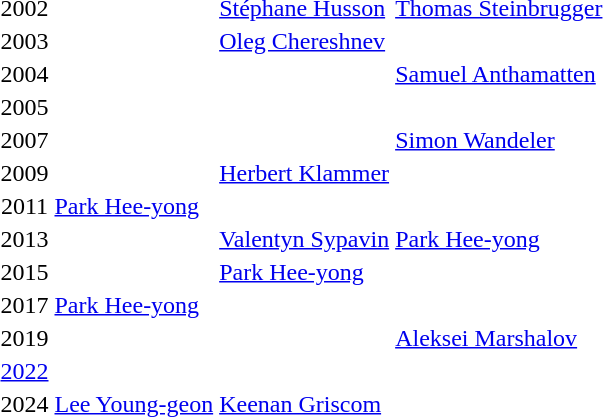<table>
<tr>
<td align=center>2002</td>
<td> </td>
<td> <a href='#'>Stéphane Husson</a></td>
<td> <a href='#'>Thomas Steinbrugger</a></td>
</tr>
<tr>
<td align=center>2003</td>
<td> </td>
<td> <a href='#'>Oleg Chereshnev</a></td>
<td> </td>
</tr>
<tr>
<td align=center>2004</td>
<td> </td>
<td> </td>
<td> <a href='#'>Samuel Anthamatten</a></td>
</tr>
<tr>
<td align=center>2005</td>
<td> </td>
<td> </td>
<td> </td>
</tr>
<tr>
<td align=center>2007</td>
<td> </td>
<td> </td>
<td> <a href='#'>Simon Wandeler</a></td>
</tr>
<tr>
<td align=center>2009</td>
<td> </td>
<td> <a href='#'>Herbert Klammer</a></td>
<td> </td>
</tr>
<tr>
<td align=center>2011</td>
<td> <a href='#'>Park Hee-yong</a></td>
<td> </td>
<td> </td>
</tr>
<tr>
<td align=center>2013</td>
<td> </td>
<td> <a href='#'>Valentyn Sypavin</a></td>
<td> <a href='#'>Park Hee-yong</a></td>
</tr>
<tr>
<td align=center>2015</td>
<td> </td>
<td> <a href='#'>Park Hee-yong</a></td>
<td> </td>
</tr>
<tr>
<td align=center>2017</td>
<td> <a href='#'>Park Hee-yong</a></td>
<td> </td>
<td> </td>
</tr>
<tr>
<td align=center>2019</td>
<td> </td>
<td> </td>
<td> <a href='#'>Aleksei Marshalov</a></td>
</tr>
<tr>
<td align=center><a href='#'>2022</a></td>
<td> </td>
<td> </td>
<td> </td>
</tr>
<tr>
<td align=center>2024</td>
<td> <a href='#'>Lee Young-geon</a></td>
<td> <a href='#'>Keenan Griscom</a></td>
<td> </td>
</tr>
</table>
